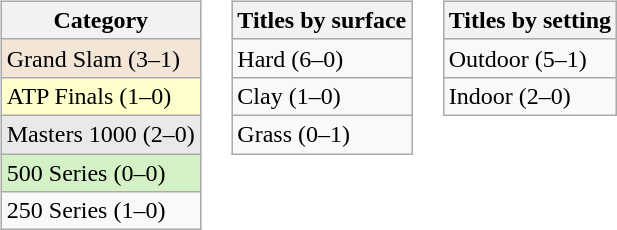<table>
<tr>
<td valign=top><br><table class=wikitable>
<tr>
<th>Category</th>
</tr>
<tr style="background:#f3e6d7;">
<td>Grand Slam (3–1)</td>
</tr>
<tr style="background:#ffc;">
<td>ATP Finals (1–0)</td>
</tr>
<tr style="background:#e9e9e9;">
<td>Masters 1000 (2–0)</td>
</tr>
<tr style="background:#d4f1c5;">
<td>500 Series (0–0)</td>
</tr>
<tr>
<td>250 Series (1–0)</td>
</tr>
</table>
</td>
<td valign=top><br><table class=wikitable>
<tr>
<th>Titles by surface</th>
</tr>
<tr>
<td>Hard (6–0)</td>
</tr>
<tr>
<td>Clay (1–0)</td>
</tr>
<tr>
<td>Grass (0–1)</td>
</tr>
</table>
</td>
<td valign=top><br><table class=wikitable>
<tr>
<th>Titles by setting</th>
</tr>
<tr>
<td>Outdoor (5–1)</td>
</tr>
<tr>
<td>Indoor (2–0)</td>
</tr>
</table>
</td>
</tr>
</table>
